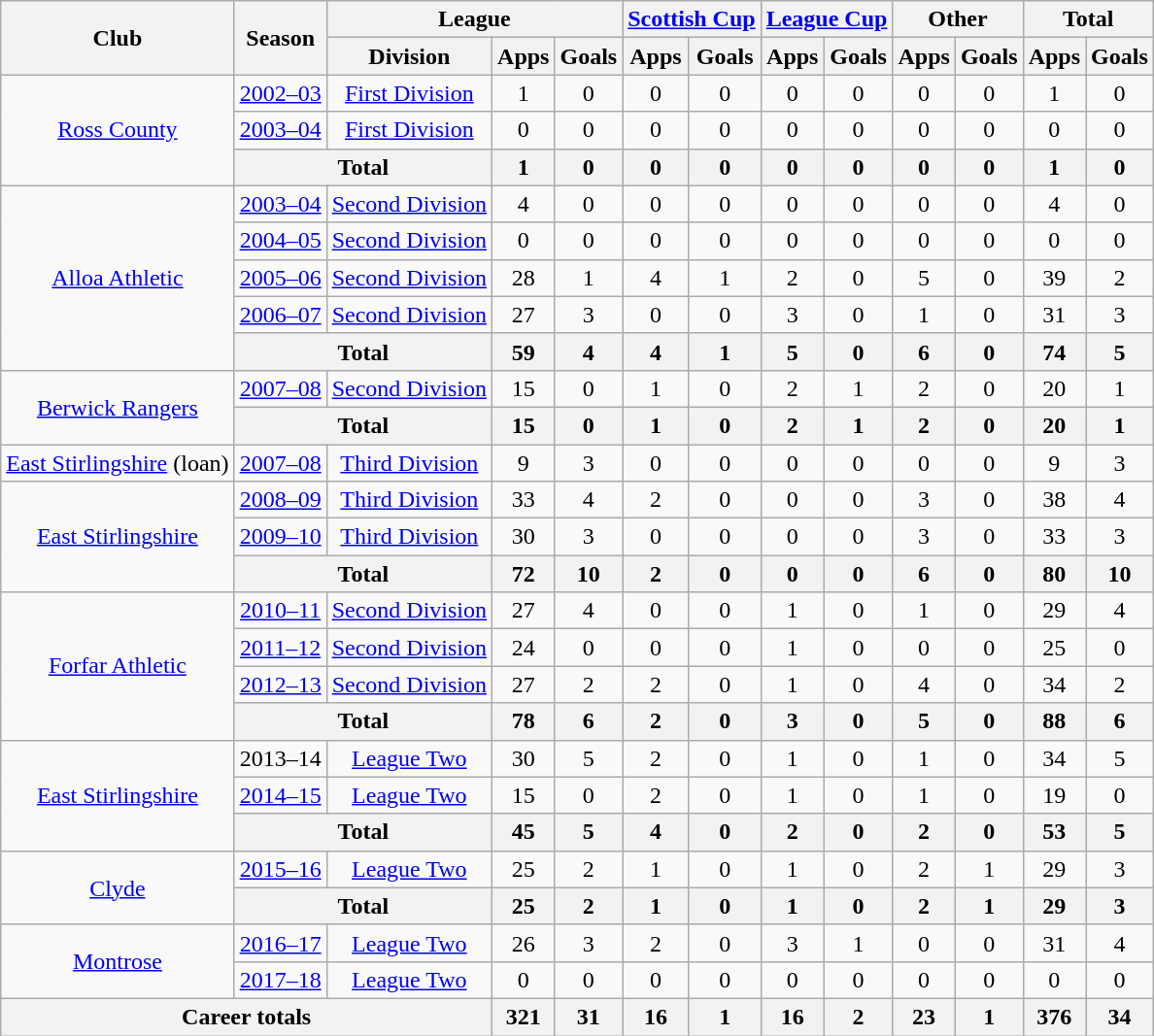<table class="wikitable" style="text-align: center">
<tr>
<th rowspan="2">Club</th>
<th rowspan="2">Season</th>
<th colspan="3">League</th>
<th colspan="2"><a href='#'>Scottish Cup</a></th>
<th colspan="2"><a href='#'>League Cup</a></th>
<th colspan="2">Other</th>
<th colspan="2">Total</th>
</tr>
<tr>
<th>Division</th>
<th>Apps</th>
<th>Goals</th>
<th>Apps</th>
<th>Goals</th>
<th>Apps</th>
<th>Goals</th>
<th>Apps</th>
<th>Goals</th>
<th>Apps</th>
<th>Goals</th>
</tr>
<tr>
<td rowspan="3"><a href='#'>Ross County</a></td>
<td><a href='#'>2002–03</a></td>
<td><a href='#'>First Division</a></td>
<td>1</td>
<td>0</td>
<td>0</td>
<td>0</td>
<td>0</td>
<td>0</td>
<td>0</td>
<td>0</td>
<td>1</td>
<td>0</td>
</tr>
<tr>
<td><a href='#'>2003–04</a></td>
<td><a href='#'>First Division</a></td>
<td>0</td>
<td>0</td>
<td>0</td>
<td>0</td>
<td>0</td>
<td>0</td>
<td>0</td>
<td>0</td>
<td>0</td>
<td>0</td>
</tr>
<tr>
<th colspan="2">Total</th>
<th>1</th>
<th>0</th>
<th>0</th>
<th>0</th>
<th>0</th>
<th>0</th>
<th>0</th>
<th>0</th>
<th>1</th>
<th>0</th>
</tr>
<tr>
<td rowspan="5"><a href='#'>Alloa Athletic</a></td>
<td><a href='#'>2003–04</a></td>
<td><a href='#'>Second Division</a></td>
<td>4</td>
<td>0</td>
<td>0</td>
<td>0</td>
<td>0</td>
<td>0</td>
<td>0</td>
<td>0</td>
<td>4</td>
<td>0</td>
</tr>
<tr>
<td><a href='#'>2004–05</a></td>
<td><a href='#'>Second Division</a></td>
<td>0</td>
<td>0</td>
<td>0</td>
<td>0</td>
<td>0</td>
<td>0</td>
<td>0</td>
<td>0</td>
<td>0</td>
<td>0</td>
</tr>
<tr>
<td><a href='#'>2005–06</a></td>
<td><a href='#'>Second Division</a></td>
<td>28</td>
<td>1</td>
<td>4</td>
<td>1</td>
<td>2</td>
<td>0</td>
<td>5</td>
<td>0</td>
<td>39</td>
<td>2</td>
</tr>
<tr>
<td><a href='#'>2006–07</a></td>
<td><a href='#'>Second Division</a></td>
<td>27</td>
<td>3</td>
<td>0</td>
<td>0</td>
<td>3</td>
<td>0</td>
<td>1</td>
<td>0</td>
<td>31</td>
<td>3</td>
</tr>
<tr>
<th colspan="2">Total</th>
<th>59</th>
<th>4</th>
<th>4</th>
<th>1</th>
<th>5</th>
<th>0</th>
<th>6</th>
<th>0</th>
<th>74</th>
<th>5</th>
</tr>
<tr>
<td rowspan="2"><a href='#'>Berwick Rangers</a></td>
<td><a href='#'>2007–08</a></td>
<td><a href='#'>Second Division</a></td>
<td>15</td>
<td>0</td>
<td>1</td>
<td>0</td>
<td>2</td>
<td>1</td>
<td>2</td>
<td>0</td>
<td>20</td>
<td>1</td>
</tr>
<tr>
<th colspan="2">Total</th>
<th>15</th>
<th>0</th>
<th>1</th>
<th>0</th>
<th>2</th>
<th>1</th>
<th>2</th>
<th>0</th>
<th>20</th>
<th>1</th>
</tr>
<tr>
<td><a href='#'>East Stirlingshire</a> (loan)</td>
<td><a href='#'>2007–08</a></td>
<td><a href='#'>Third Division</a></td>
<td>9</td>
<td>3</td>
<td>0</td>
<td>0</td>
<td>0</td>
<td>0</td>
<td>0</td>
<td>0</td>
<td>9</td>
<td>3</td>
</tr>
<tr>
<td rowspan="3"><a href='#'>East Stirlingshire</a></td>
<td><a href='#'>2008–09</a></td>
<td><a href='#'>Third Division</a></td>
<td>33</td>
<td>4</td>
<td>2</td>
<td>0</td>
<td>0</td>
<td>0</td>
<td>3</td>
<td>0</td>
<td>38</td>
<td>4</td>
</tr>
<tr>
<td><a href='#'>2009–10</a></td>
<td><a href='#'>Third Division</a></td>
<td>30</td>
<td>3</td>
<td>0</td>
<td>0</td>
<td>0</td>
<td>0</td>
<td>3</td>
<td>0</td>
<td>33</td>
<td>3</td>
</tr>
<tr>
<th colspan="2">Total</th>
<th>72</th>
<th>10</th>
<th>2</th>
<th>0</th>
<th>0</th>
<th>0</th>
<th>6</th>
<th>0</th>
<th>80</th>
<th>10</th>
</tr>
<tr>
<td rowspan="4"><a href='#'>Forfar Athletic</a></td>
<td><a href='#'>2010–11</a></td>
<td><a href='#'>Second Division</a></td>
<td>27</td>
<td>4</td>
<td>0</td>
<td>0</td>
<td>1</td>
<td>0</td>
<td>1</td>
<td>0</td>
<td>29</td>
<td>4</td>
</tr>
<tr>
<td><a href='#'>2011–12</a></td>
<td><a href='#'>Second Division</a></td>
<td>24</td>
<td>0</td>
<td>0</td>
<td>0</td>
<td>1</td>
<td>0</td>
<td>0</td>
<td>0</td>
<td>25</td>
<td>0</td>
</tr>
<tr>
<td><a href='#'>2012–13</a></td>
<td><a href='#'>Second Division</a></td>
<td>27</td>
<td>2</td>
<td>2</td>
<td>0</td>
<td>1</td>
<td>0</td>
<td>4</td>
<td>0</td>
<td>34</td>
<td>2</td>
</tr>
<tr>
<th colspan="2">Total</th>
<th>78</th>
<th>6</th>
<th>2</th>
<th>0</th>
<th>3</th>
<th>0</th>
<th>5</th>
<th>0</th>
<th>88</th>
<th>6</th>
</tr>
<tr>
<td rowspan="3"><a href='#'>East Stirlingshire</a></td>
<td>2013–14</td>
<td><a href='#'>League Two</a></td>
<td>30</td>
<td>5</td>
<td>2</td>
<td>0</td>
<td>1</td>
<td>0</td>
<td>1</td>
<td>0</td>
<td>34</td>
<td>5</td>
</tr>
<tr>
<td><a href='#'>2014–15</a></td>
<td><a href='#'>League Two</a></td>
<td>15</td>
<td>0</td>
<td>2</td>
<td>0</td>
<td>1</td>
<td>0</td>
<td>1</td>
<td>0</td>
<td>19</td>
<td>0</td>
</tr>
<tr>
<th colspan="2">Total</th>
<th>45</th>
<th>5</th>
<th>4</th>
<th>0</th>
<th>2</th>
<th>0</th>
<th>2</th>
<th>0</th>
<th>53</th>
<th>5</th>
</tr>
<tr>
<td rowspan="2"><a href='#'>Clyde</a></td>
<td><a href='#'>2015–16</a></td>
<td><a href='#'>League Two</a></td>
<td>25</td>
<td>2</td>
<td>1</td>
<td>0</td>
<td>1</td>
<td>0</td>
<td>2</td>
<td>1</td>
<td>29</td>
<td>3</td>
</tr>
<tr>
<th colspan="2">Total</th>
<th>25</th>
<th>2</th>
<th>1</th>
<th>0</th>
<th>1</th>
<th>0</th>
<th>2</th>
<th>1</th>
<th>29</th>
<th>3</th>
</tr>
<tr>
<td rowspan="2"><a href='#'>Montrose</a></td>
<td><a href='#'>2016–17</a></td>
<td><a href='#'>League Two</a></td>
<td>26</td>
<td>3</td>
<td>2</td>
<td>0</td>
<td>3</td>
<td>1</td>
<td>0</td>
<td>0</td>
<td>31</td>
<td>4</td>
</tr>
<tr>
<td><a href='#'>2017–18</a></td>
<td><a href='#'>League Two</a></td>
<td>0</td>
<td>0</td>
<td>0</td>
<td>0</td>
<td>0</td>
<td>0</td>
<td>0</td>
<td>0</td>
<td>0</td>
<td>0</td>
</tr>
<tr>
<th colspan="3">Career totals</th>
<th>321</th>
<th>31</th>
<th>16</th>
<th>1</th>
<th>16</th>
<th>2</th>
<th>23</th>
<th>1</th>
<th>376</th>
<th>34</th>
</tr>
</table>
